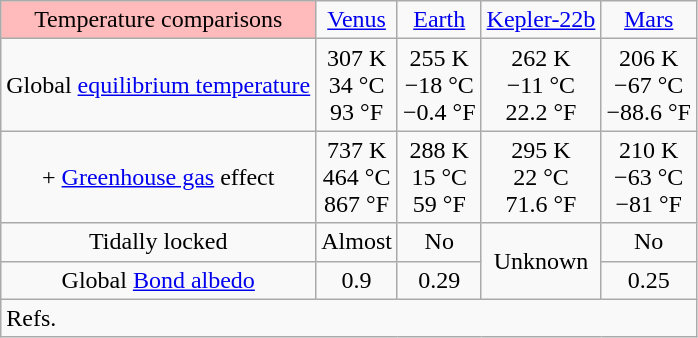<table class="wikitable">
<tr style="text-align:center;">
<td style="background:#fbb;">Temperature comparisons</td>
<td><a href='#'>Venus</a></td>
<td><a href='#'>Earth</a></td>
<td><a href='#'>Kepler-22b</a></td>
<td><a href='#'>Mars</a></td>
</tr>
<tr style="text-align:center;">
<td>Global <a href='#'>equilibrium temperature</a></td>
<td>307 K<br>34 °C<br>93 °F</td>
<td>255 K<br>−18 °C<br>−0.4 °F</td>
<td>262 K<br>−11 °C<br>22.2 °F</td>
<td>206 K<br>−67 °C<br>−88.6 °F</td>
</tr>
<tr style="text-align:center;">
<td>+ <a href='#'>Greenhouse gas</a> effect</td>
<td>737 K<br>464 °C<br>867 °F</td>
<td>288 K<br>15 °C<br>59 °F</td>
<td>295 K<br>22 °C<br>71.6 °F</td>
<td>210 K<br>−63 °C<br>−81 °F</td>
</tr>
<tr style="text-align:center;">
<td>Tidally locked</td>
<td>Almost</td>
<td>No</td>
<td rowspan="2">Unknown</td>
<td>No</td>
</tr>
<tr style="text-align:center;">
<td>Global <a href='#'>Bond albedo</a></td>
<td>0.9</td>
<td>0.29</td>
<td>0.25</td>
</tr>
<tr>
<td colspan="5" style="text-align:left;">Refs.</td>
</tr>
</table>
